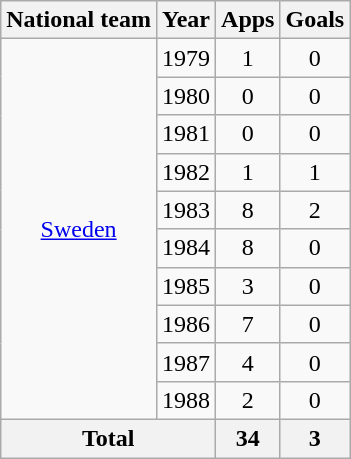<table class="wikitable" style="text-align:center">
<tr>
<th>National team</th>
<th>Year</th>
<th>Apps</th>
<th>Goals</th>
</tr>
<tr>
<td rowspan="10"><a href='#'>Sweden</a></td>
<td>1979</td>
<td>1</td>
<td>0</td>
</tr>
<tr>
<td>1980</td>
<td>0</td>
<td>0</td>
</tr>
<tr>
<td>1981</td>
<td>0</td>
<td>0</td>
</tr>
<tr>
<td>1982</td>
<td>1</td>
<td>1</td>
</tr>
<tr>
<td>1983</td>
<td>8</td>
<td>2</td>
</tr>
<tr>
<td>1984</td>
<td>8</td>
<td>0</td>
</tr>
<tr>
<td>1985</td>
<td>3</td>
<td>0</td>
</tr>
<tr>
<td>1986</td>
<td>7</td>
<td>0</td>
</tr>
<tr>
<td>1987</td>
<td>4</td>
<td>0</td>
</tr>
<tr>
<td>1988</td>
<td>2</td>
<td>0</td>
</tr>
<tr>
<th colspan="2">Total</th>
<th>34</th>
<th>3</th>
</tr>
</table>
